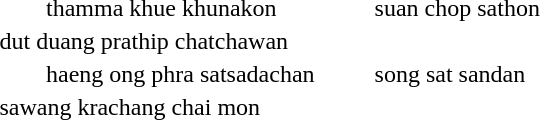<table style="margin-left:3em; float:left; white-space: nowrap;">
<tr>
<td style="padding-left:2em">thamma khue khunakon</td>
<td style="width:2em"></td>
<td>suan chop sathon</td>
</tr>
<tr>
<td>dut duang prathip chatchawan</td>
<td></td>
<td></td>
</tr>
<tr>
<td style="padding-left:2em">haeng ong phra satsadachan</td>
<td></td>
<td>song sat sandan</td>
</tr>
<tr>
<td>sawang krachang chai mon</td>
<td></td>
<td></td>
</tr>
</table>
